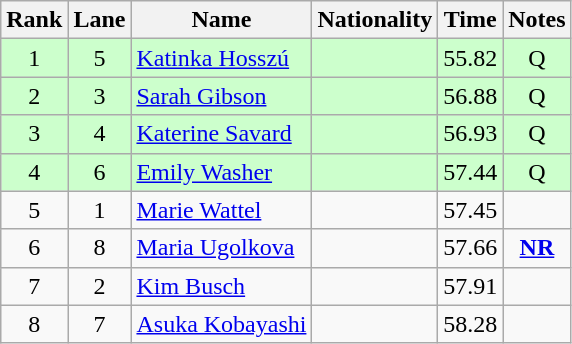<table class="wikitable sortable" style="text-align:center">
<tr>
<th>Rank</th>
<th>Lane</th>
<th>Name</th>
<th>Nationality</th>
<th>Time</th>
<th>Notes</th>
</tr>
<tr bgcolor=ccffcc>
<td>1</td>
<td>5</td>
<td align=left><a href='#'>Katinka Hosszú</a></td>
<td align=left></td>
<td>55.82</td>
<td>Q</td>
</tr>
<tr bgcolor=ccffcc>
<td>2</td>
<td>3</td>
<td align=left><a href='#'>Sarah Gibson</a></td>
<td align=left></td>
<td>56.88</td>
<td>Q</td>
</tr>
<tr bgcolor=ccffcc>
<td>3</td>
<td>4</td>
<td align=left><a href='#'>Katerine Savard</a></td>
<td align=left></td>
<td>56.93</td>
<td>Q</td>
</tr>
<tr bgcolor=ccffcc>
<td>4</td>
<td>6</td>
<td align=left><a href='#'>Emily Washer</a></td>
<td align=left></td>
<td>57.44</td>
<td>Q</td>
</tr>
<tr>
<td>5</td>
<td>1</td>
<td align=left><a href='#'>Marie Wattel</a></td>
<td align=left></td>
<td>57.45</td>
<td></td>
</tr>
<tr>
<td>6</td>
<td>8</td>
<td align=left><a href='#'>Maria Ugolkova</a></td>
<td align=left></td>
<td>57.66</td>
<td><strong><a href='#'>NR</a></strong></td>
</tr>
<tr>
<td>7</td>
<td>2</td>
<td align=left><a href='#'>Kim Busch</a></td>
<td align=left></td>
<td>57.91</td>
<td></td>
</tr>
<tr>
<td>8</td>
<td>7</td>
<td align=left><a href='#'>Asuka Kobayashi</a></td>
<td align=left></td>
<td>58.28</td>
<td></td>
</tr>
</table>
